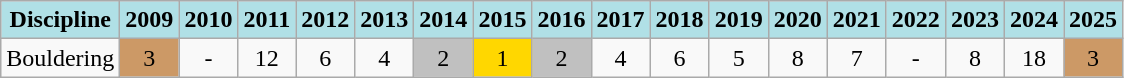<table class="wikitable" style="text-align: center">
<tr>
<th style="background: #b0e0e6">Discipline</th>
<th style="background: #b0e0e6">2009</th>
<th style="background: #b0e0e6">2010</th>
<th style="background: #b0e0e6">2011</th>
<th style="background: #b0e0e6">2012</th>
<th style="background: #b0e0e6">2013</th>
<th style="background: #b0e0e6">2014</th>
<th style="background: #b0e0e6">2015</th>
<th style="background: #b0e0e6">2016</th>
<th style="background: #b0e0e6">2017</th>
<th style="background: #b0e0e6">2018</th>
<th style="background: #b0e0e6">2019</th>
<th style="background: #b0e0e6">2020</th>
<th style="background: #b0e0e6">2021</th>
<th style="background: #b0e0e6">2022</th>
<th style="background: #b0e0e6">2023</th>
<th style="background: #b0e0e6">2024</th>
<th style="background: #b0e0e6">2025</th>
</tr>
<tr>
<td align="left">Bouldering</td>
<td style="background: #cc9966">3</td>
<td>-</td>
<td>12</td>
<td>6</td>
<td>4</td>
<td style="background: silver">2</td>
<td style="background: Gold;">1</td>
<td style="background: silver">2</td>
<td>4</td>
<td>6</td>
<td>5</td>
<td>8</td>
<td>7</td>
<td>-</td>
<td>8</td>
<td>18</td>
<td style="background: #cc9966">3</td>
</tr>
</table>
